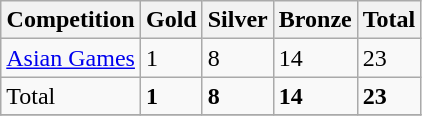<table class="wikitable sortable">
<tr>
<th>Competition</th>
<th>Gold</th>
<th>Silver</th>
<th>Bronze</th>
<th>Total</th>
</tr>
<tr>
<td><a href='#'>Asian Games</a></td>
<td>1</td>
<td>8</td>
<td>14</td>
<td>23</td>
</tr>
<tr>
<td>Total</td>
<td><strong>1</strong></td>
<td><strong>8</strong></td>
<td><strong>14</strong></td>
<td><strong>23</strong></td>
</tr>
<tr>
</tr>
</table>
